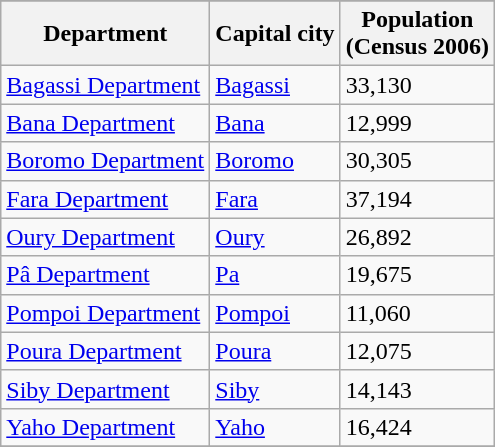<table class="wikitable">
<tr>
</tr>
<tr>
<th>Department</th>
<th>Capital city</th>
<th>Population <br>(Census 2006)</th>
</tr>
<tr>
<td><a href='#'>Bagassi Department</a></td>
<td><a href='#'>Bagassi</a></td>
<td>33,130</td>
</tr>
<tr>
<td><a href='#'>Bana Department</a></td>
<td><a href='#'>Bana</a></td>
<td>12,999</td>
</tr>
<tr>
<td><a href='#'>Boromo Department</a></td>
<td><a href='#'>Boromo</a></td>
<td>30,305</td>
</tr>
<tr>
<td><a href='#'>Fara Department</a></td>
<td><a href='#'>Fara</a></td>
<td>37,194</td>
</tr>
<tr>
<td><a href='#'>Oury Department</a></td>
<td><a href='#'>Oury</a></td>
<td>26,892</td>
</tr>
<tr>
<td><a href='#'>Pâ Department</a></td>
<td><a href='#'>Pa</a></td>
<td>19,675</td>
</tr>
<tr>
<td><a href='#'>Pompoi Department</a></td>
<td><a href='#'>Pompoi</a></td>
<td>11,060</td>
</tr>
<tr>
<td><a href='#'>Poura Department</a></td>
<td><a href='#'>Poura</a></td>
<td>12,075</td>
</tr>
<tr>
<td><a href='#'>Siby Department</a></td>
<td><a href='#'>Siby</a></td>
<td>14,143</td>
</tr>
<tr>
<td><a href='#'>Yaho Department</a></td>
<td><a href='#'>Yaho</a></td>
<td>16,424</td>
</tr>
<tr>
</tr>
</table>
